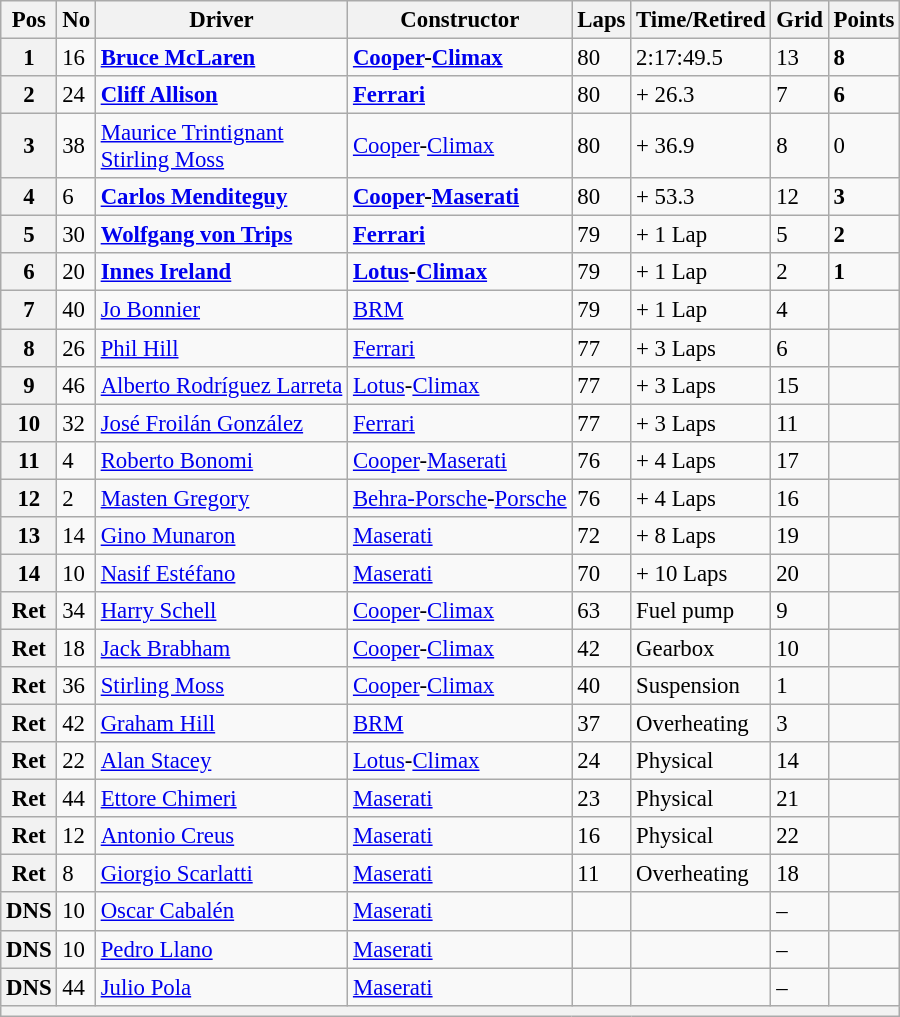<table class="wikitable" style="font-size:95%;">
<tr>
<th>Pos</th>
<th>No</th>
<th>Driver</th>
<th>Constructor</th>
<th>Laps</th>
<th>Time/Retired</th>
<th>Grid</th>
<th>Points</th>
</tr>
<tr>
<th>1</th>
<td>16</td>
<td> <strong><a href='#'>Bruce McLaren</a></strong></td>
<td><strong><a href='#'>Cooper</a>-<a href='#'>Climax</a></strong></td>
<td>80</td>
<td>2:17:49.5</td>
<td>13</td>
<td><strong>8</strong></td>
</tr>
<tr>
<th>2</th>
<td>24</td>
<td> <strong><a href='#'>Cliff Allison</a></strong></td>
<td><strong><a href='#'>Ferrari</a></strong></td>
<td>80</td>
<td>+ 26.3</td>
<td>7</td>
<td><strong>6</strong></td>
</tr>
<tr>
<th>3</th>
<td>38</td>
<td> <a href='#'>Maurice Trintignant</a><br> <a href='#'>Stirling Moss</a></td>
<td><a href='#'>Cooper</a>-<a href='#'>Climax</a></td>
<td>80</td>
<td>+ 36.9</td>
<td>8</td>
<td>0</td>
</tr>
<tr>
<th>4</th>
<td>6</td>
<td> <strong><a href='#'>Carlos Menditeguy</a></strong></td>
<td><strong><a href='#'>Cooper</a>-<a href='#'>Maserati</a></strong></td>
<td>80</td>
<td>+ 53.3</td>
<td>12</td>
<td><strong>3</strong></td>
</tr>
<tr>
<th>5</th>
<td>30</td>
<td> <strong><a href='#'>Wolfgang von Trips</a></strong></td>
<td><strong><a href='#'>Ferrari</a></strong></td>
<td>79</td>
<td>+ 1 Lap</td>
<td>5</td>
<td><strong>2</strong></td>
</tr>
<tr>
<th>6</th>
<td>20</td>
<td> <strong><a href='#'>Innes Ireland</a></strong></td>
<td><strong><a href='#'>Lotus</a>-<a href='#'>Climax</a></strong></td>
<td>79</td>
<td>+ 1 Lap</td>
<td>2</td>
<td><strong>1</strong></td>
</tr>
<tr>
<th>7</th>
<td>40</td>
<td> <a href='#'>Jo Bonnier</a></td>
<td><a href='#'>BRM</a></td>
<td>79</td>
<td>+ 1 Lap</td>
<td>4</td>
<td> </td>
</tr>
<tr>
<th>8</th>
<td>26</td>
<td> <a href='#'>Phil Hill</a></td>
<td><a href='#'>Ferrari</a></td>
<td>77</td>
<td>+ 3 Laps</td>
<td>6</td>
<td> </td>
</tr>
<tr>
<th>9</th>
<td>46</td>
<td> <a href='#'>Alberto Rodríguez Larreta</a></td>
<td><a href='#'>Lotus</a>-<a href='#'>Climax</a></td>
<td>77</td>
<td>+ 3 Laps</td>
<td>15</td>
<td> </td>
</tr>
<tr>
<th>10</th>
<td>32</td>
<td> <a href='#'>José Froilán González</a></td>
<td><a href='#'>Ferrari</a></td>
<td>77</td>
<td>+ 3 Laps</td>
<td>11</td>
<td> </td>
</tr>
<tr>
<th>11</th>
<td>4</td>
<td> <a href='#'>Roberto Bonomi</a></td>
<td><a href='#'>Cooper</a>-<a href='#'>Maserati</a></td>
<td>76</td>
<td>+ 4 Laps</td>
<td>17</td>
<td> </td>
</tr>
<tr>
<th>12</th>
<td>2</td>
<td> <a href='#'>Masten Gregory</a></td>
<td><a href='#'>Behra-Porsche</a>-<a href='#'>Porsche</a></td>
<td>76</td>
<td>+ 4 Laps</td>
<td>16</td>
<td> </td>
</tr>
<tr>
<th>13</th>
<td>14</td>
<td> <a href='#'>Gino Munaron</a></td>
<td><a href='#'>Maserati</a></td>
<td>72</td>
<td>+ 8 Laps</td>
<td>19</td>
<td> </td>
</tr>
<tr>
<th>14</th>
<td>10</td>
<td> <a href='#'>Nasif Estéfano</a></td>
<td><a href='#'>Maserati</a></td>
<td>70</td>
<td>+ 10 Laps</td>
<td>20</td>
<td> </td>
</tr>
<tr>
<th>Ret</th>
<td>34</td>
<td> <a href='#'>Harry Schell</a></td>
<td><a href='#'>Cooper</a>-<a href='#'>Climax</a></td>
<td>63</td>
<td>Fuel pump</td>
<td>9</td>
<td> </td>
</tr>
<tr>
<th>Ret</th>
<td>18</td>
<td> <a href='#'>Jack Brabham</a></td>
<td><a href='#'>Cooper</a>-<a href='#'>Climax</a></td>
<td>42</td>
<td>Gearbox</td>
<td>10</td>
<td> </td>
</tr>
<tr>
<th>Ret</th>
<td>36</td>
<td> <a href='#'>Stirling Moss</a></td>
<td><a href='#'>Cooper</a>-<a href='#'>Climax</a></td>
<td>40</td>
<td>Suspension</td>
<td>1</td>
<td> </td>
</tr>
<tr>
<th>Ret</th>
<td>42</td>
<td> <a href='#'>Graham Hill</a></td>
<td><a href='#'>BRM</a></td>
<td>37</td>
<td>Overheating</td>
<td>3</td>
<td> </td>
</tr>
<tr>
<th>Ret</th>
<td>22</td>
<td> <a href='#'>Alan Stacey</a></td>
<td><a href='#'>Lotus</a>-<a href='#'>Climax</a></td>
<td>24</td>
<td>Physical</td>
<td>14</td>
<td> </td>
</tr>
<tr>
<th>Ret</th>
<td>44</td>
<td> <a href='#'>Ettore Chimeri</a></td>
<td><a href='#'>Maserati</a></td>
<td>23</td>
<td>Physical</td>
<td>21</td>
<td> </td>
</tr>
<tr>
<th>Ret</th>
<td>12</td>
<td> <a href='#'>Antonio Creus</a></td>
<td><a href='#'>Maserati</a></td>
<td>16</td>
<td>Physical</td>
<td>22</td>
<td> </td>
</tr>
<tr>
<th>Ret</th>
<td>8</td>
<td> <a href='#'>Giorgio Scarlatti</a></td>
<td><a href='#'>Maserati</a></td>
<td>11</td>
<td>Overheating</td>
<td>18</td>
<td> </td>
</tr>
<tr>
<th>DNS</th>
<td>10</td>
<td> <a href='#'>Oscar Cabalén</a></td>
<td><a href='#'>Maserati</a></td>
<td></td>
<td></td>
<td>–</td>
<td></td>
</tr>
<tr>
<th>DNS</th>
<td>10</td>
<td> <a href='#'>Pedro Llano</a></td>
<td><a href='#'>Maserati</a></td>
<td></td>
<td></td>
<td>–</td>
<td></td>
</tr>
<tr>
<th>DNS</th>
<td>44</td>
<td> <a href='#'>Julio Pola</a></td>
<td><a href='#'>Maserati</a></td>
<td></td>
<td></td>
<td>–</td>
<td></td>
</tr>
<tr>
<th colspan="8"></th>
</tr>
</table>
